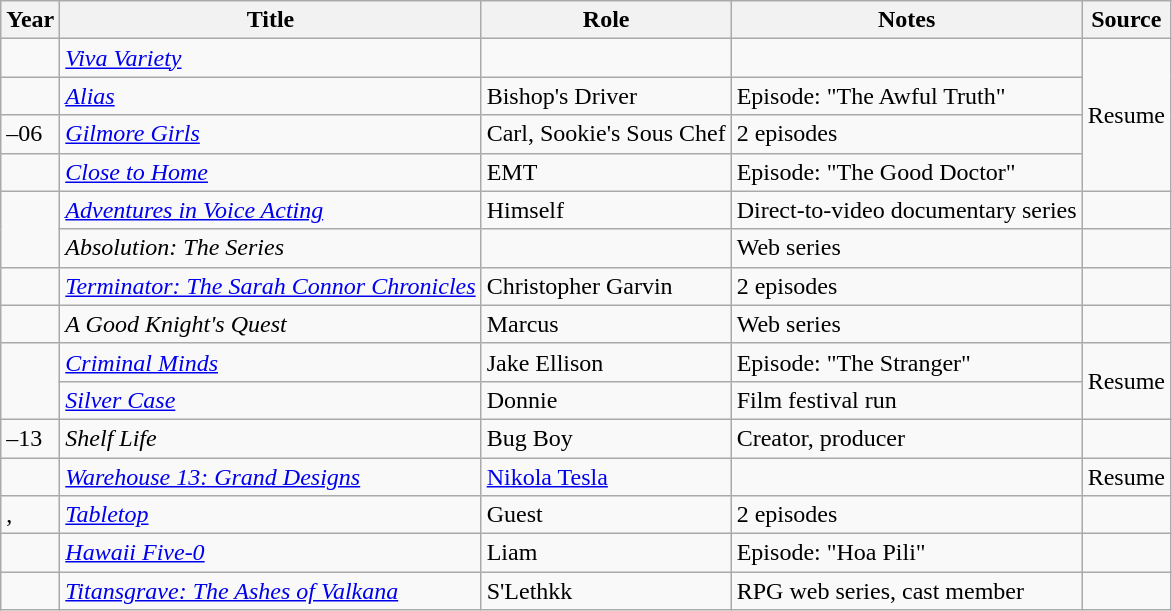<table class="wikitable sortable plainrowheaders">
<tr>
<th>Year</th>
<th>Title</th>
<th>Role</th>
<th class="unsortable">Notes</th>
<th class="unsortable">Source</th>
</tr>
<tr>
<td></td>
<td><em><a href='#'>Viva Variety</a></em></td>
<td></td>
<td></td>
<td rowspan="4">Resume</td>
</tr>
<tr>
<td></td>
<td><em><a href='#'>Alias</a></em></td>
<td>Bishop's Driver</td>
<td>Episode: "The Awful Truth"</td>
</tr>
<tr>
<td>–06</td>
<td><em><a href='#'>Gilmore Girls</a></em></td>
<td>Carl, Sookie's Sous Chef</td>
<td>2 episodes</td>
</tr>
<tr>
<td></td>
<td><em><a href='#'>Close to Home</a></em></td>
<td>EMT</td>
<td>Episode: "The Good Doctor"</td>
</tr>
<tr>
<td rowspan="2"></td>
<td><em><a href='#'>Adventures in Voice Acting</a></em></td>
<td>Himself</td>
<td>Direct-to-video documentary series</td>
<td></td>
</tr>
<tr>
<td><em>Absolution: The Series</em></td>
<td></td>
<td>Web series</td>
<td></td>
</tr>
<tr>
<td></td>
<td><em><a href='#'>Terminator: The Sarah Connor Chronicles</a></em></td>
<td>Christopher Garvin</td>
<td>2 episodes</td>
<td></td>
</tr>
<tr>
<td></td>
<td><em>A Good Knight's Quest</em></td>
<td>Marcus </td>
<td>Web series</td>
<td></td>
</tr>
<tr>
<td rowspan="2"></td>
<td><em><a href='#'>Criminal Minds</a></em></td>
<td>Jake Ellison</td>
<td>Episode: "The Stranger"</td>
<td rowspan="2">Resume</td>
</tr>
<tr>
<td><em><a href='#'>Silver Case</a></em></td>
<td>Donnie</td>
<td>Film festival run</td>
</tr>
<tr>
<td>–13</td>
<td><em>Shelf Life</em></td>
<td>Bug Boy</td>
<td>Creator, producer</td>
<td></td>
</tr>
<tr>
<td></td>
<td><em><a href='#'>Warehouse 13: Grand Designs</a></em></td>
<td><a href='#'>Nikola Tesla</a></td>
<td></td>
<td>Resume</td>
</tr>
<tr>
<td>, </td>
<td><em><a href='#'>Tabletop</a></em></td>
<td>Guest</td>
<td>2 episodes</td>
<td></td>
</tr>
<tr>
<td></td>
<td><em><a href='#'>Hawaii Five-0</a></em></td>
<td>Liam</td>
<td>Episode: "Hoa Pili"</td>
<td></td>
</tr>
<tr>
<td></td>
<td><em><a href='#'>Titansgrave: The Ashes of Valkana</a></em></td>
<td>S'Lethkk</td>
<td>RPG web series, cast member</td>
<td></td>
</tr>
</table>
